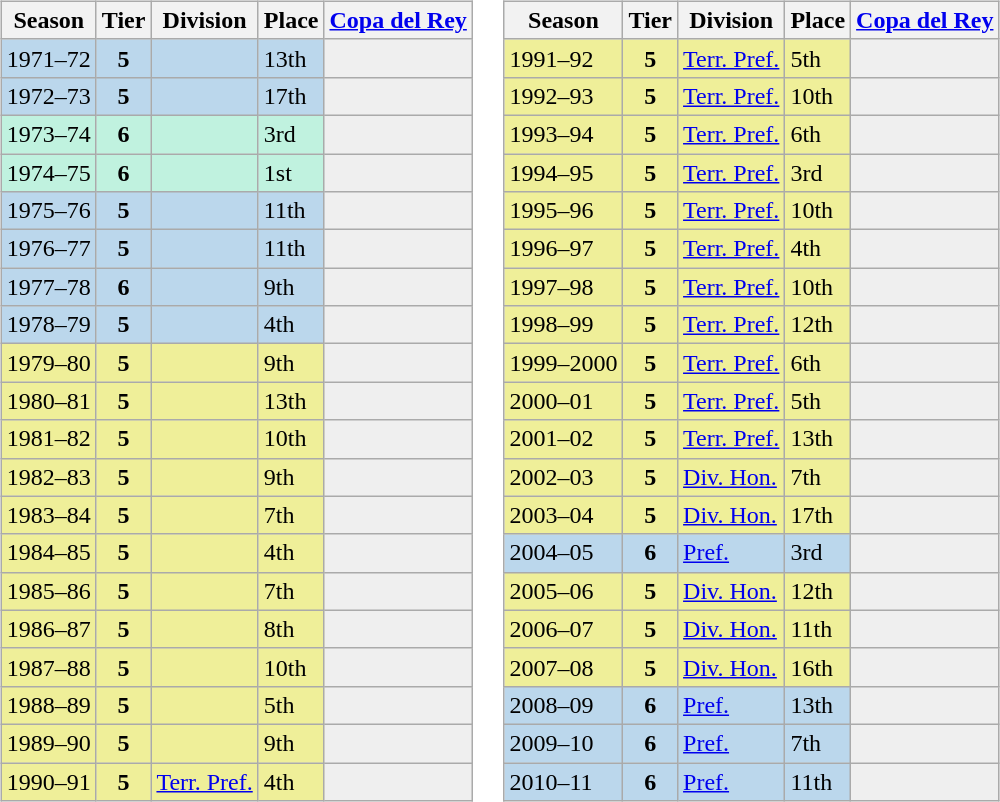<table>
<tr>
<td valign="top" width=0%><br><table class="wikitable">
<tr style="background:#f0f6fa;">
<th>Season</th>
<th>Tier</th>
<th>Division</th>
<th>Place</th>
<th><a href='#'>Copa del Rey</a></th>
</tr>
<tr>
<td style="background:#BBD7EC;">1971–72</td>
<th style="background:#BBD7EC;">5</th>
<td style="background:#BBD7EC;"></td>
<td style="background:#BBD7EC;">13th</td>
<th style="background:#EFEFEF;"></th>
</tr>
<tr>
<td style="background:#BBD7EC;">1972–73</td>
<th style="background:#BBD7EC;">5</th>
<td style="background:#BBD7EC;"></td>
<td style="background:#BBD7EC;">17th</td>
<th style="background:#EFEFEF;"></th>
</tr>
<tr>
<td style="background:#C0F2DF;">1973–74</td>
<th style="background:#C0F2DF;">6</th>
<td style="background:#C0F2DF;"></td>
<td style="background:#C0F2DF;">3rd</td>
<th style="background:#efefef;"></th>
</tr>
<tr>
<td style="background:#C0F2DF;">1974–75</td>
<th style="background:#C0F2DF;">6</th>
<td style="background:#C0F2DF;"></td>
<td style="background:#C0F2DF;">1st</td>
<th style="background:#efefef;"></th>
</tr>
<tr>
<td style="background:#BBD7EC;">1975–76</td>
<th style="background:#BBD7EC;">5</th>
<td style="background:#BBD7EC;"></td>
<td style="background:#BBD7EC;">11th</td>
<th style="background:#EFEFEF;"></th>
</tr>
<tr>
<td style="background:#BBD7EC;">1976–77</td>
<th style="background:#BBD7EC;">5</th>
<td style="background:#BBD7EC;"></td>
<td style="background:#BBD7EC;">11th</td>
<th style="background:#EFEFEF;"></th>
</tr>
<tr>
<td style="background:#BBD7EC;">1977–78</td>
<th style="background:#BBD7EC;">6</th>
<td style="background:#BBD7EC;"></td>
<td style="background:#BBD7EC;">9th</td>
<th style="background:#EFEFEF;"></th>
</tr>
<tr>
<td style="background:#BBD7EC;">1978–79</td>
<th style="background:#BBD7EC;">5</th>
<td style="background:#BBD7EC;"></td>
<td style="background:#BBD7EC;">4th</td>
<th style="background:#EFEFEF;"></th>
</tr>
<tr>
<td style="background:#EFEF99;">1979–80</td>
<th style="background:#EFEF99;">5</th>
<td style="background:#EFEF99;"></td>
<td style="background:#EFEF99;">9th</td>
<th style="background:#EFEFEF;"></th>
</tr>
<tr>
<td style="background:#EFEF99;">1980–81</td>
<th style="background:#EFEF99;">5</th>
<td style="background:#EFEF99;"></td>
<td style="background:#EFEF99;">13th</td>
<th style="background:#EFEFEF;"></th>
</tr>
<tr>
<td style="background:#EFEF99;">1981–82</td>
<th style="background:#EFEF99;">5</th>
<td style="background:#EFEF99;"></td>
<td style="background:#EFEF99;">10th</td>
<th style="background:#EFEFEF;"></th>
</tr>
<tr>
<td style="background:#EFEF99;">1982–83</td>
<th style="background:#EFEF99;">5</th>
<td style="background:#EFEF99;"></td>
<td style="background:#EFEF99;">9th</td>
<th style="background:#EFEFEF;"></th>
</tr>
<tr>
<td style="background:#EFEF99;">1983–84</td>
<th style="background:#EFEF99;">5</th>
<td style="background:#EFEF99;"></td>
<td style="background:#EFEF99;">7th</td>
<th style="background:#EFEFEF;"></th>
</tr>
<tr>
<td style="background:#EFEF99;">1984–85</td>
<th style="background:#EFEF99;">5</th>
<td style="background:#EFEF99;"></td>
<td style="background:#EFEF99;">4th</td>
<th style="background:#EFEFEF;"></th>
</tr>
<tr>
<td style="background:#EFEF99;">1985–86</td>
<th style="background:#EFEF99;">5</th>
<td style="background:#EFEF99;"></td>
<td style="background:#EFEF99;">7th</td>
<th style="background:#EFEFEF;"></th>
</tr>
<tr>
<td style="background:#EFEF99;">1986–87</td>
<th style="background:#EFEF99;">5</th>
<td style="background:#EFEF99;"></td>
<td style="background:#EFEF99;">8th</td>
<th style="background:#EFEFEF;"></th>
</tr>
<tr>
<td style="background:#EFEF99;">1987–88</td>
<th style="background:#EFEF99;">5</th>
<td style="background:#EFEF99;"></td>
<td style="background:#EFEF99;">10th</td>
<th style="background:#EFEFEF;"></th>
</tr>
<tr>
<td style="background:#EFEF99;">1988–89</td>
<th style="background:#EFEF99;">5</th>
<td style="background:#EFEF99;"></td>
<td style="background:#EFEF99;">5th</td>
<th style="background:#EFEFEF;"></th>
</tr>
<tr>
<td style="background:#EFEF99;">1989–90</td>
<th style="background:#EFEF99;">5</th>
<td style="background:#EFEF99;"></td>
<td style="background:#EFEF99;">9th</td>
<th style="background:#EFEFEF;"></th>
</tr>
<tr>
<td style="background:#EFEF99;">1990–91</td>
<th style="background:#EFEF99;">5</th>
<td style="background:#EFEF99;"><a href='#'>Terr. Pref.</a></td>
<td style="background:#EFEF99;">4th</td>
<th style="background:#EFEFEF;"></th>
</tr>
</table>
</td>
<td valign="top" width=0%><br><table class="wikitable">
<tr style="background:#f0f6fa;">
<th>Season</th>
<th>Tier</th>
<th>Division</th>
<th>Place</th>
<th><a href='#'>Copa del Rey</a></th>
</tr>
<tr>
<td style="background:#EFEF99;">1991–92</td>
<th style="background:#EFEF99;">5</th>
<td style="background:#EFEF99;"><a href='#'>Terr. Pref.</a></td>
<td style="background:#EFEF99;">5th</td>
<th style="background:#EFEFEF;"></th>
</tr>
<tr>
<td style="background:#EFEF99;">1992–93</td>
<th style="background:#EFEF99;">5</th>
<td style="background:#EFEF99;"><a href='#'>Terr. Pref.</a></td>
<td style="background:#EFEF99;">10th</td>
<th style="background:#EFEFEF;"></th>
</tr>
<tr>
<td style="background:#EFEF99;">1993–94</td>
<th style="background:#EFEF99;">5</th>
<td style="background:#EFEF99;"><a href='#'>Terr. Pref.</a></td>
<td style="background:#EFEF99;">6th</td>
<th style="background:#EFEFEF;"></th>
</tr>
<tr>
<td style="background:#EFEF99;">1994–95</td>
<th style="background:#EFEF99;">5</th>
<td style="background:#EFEF99;"><a href='#'>Terr. Pref.</a></td>
<td style="background:#EFEF99;">3rd</td>
<th style="background:#EFEFEF;"></th>
</tr>
<tr>
<td style="background:#EFEF99;">1995–96</td>
<th style="background:#EFEF99;">5</th>
<td style="background:#EFEF99;"><a href='#'>Terr. Pref.</a></td>
<td style="background:#EFEF99;">10th</td>
<th style="background:#EFEFEF;"></th>
</tr>
<tr>
<td style="background:#EFEF99;">1996–97</td>
<th style="background:#EFEF99;">5</th>
<td style="background:#EFEF99;"><a href='#'>Terr. Pref.</a></td>
<td style="background:#EFEF99;">4th</td>
<th style="background:#EFEFEF;"></th>
</tr>
<tr>
<td style="background:#EFEF99;">1997–98</td>
<th style="background:#EFEF99;">5</th>
<td style="background:#EFEF99;"><a href='#'>Terr. Pref.</a></td>
<td style="background:#EFEF99;">10th</td>
<th style="background:#EFEFEF;"></th>
</tr>
<tr>
<td style="background:#EFEF99;">1998–99</td>
<th style="background:#EFEF99;">5</th>
<td style="background:#EFEF99;"><a href='#'>Terr. Pref.</a></td>
<td style="background:#EFEF99;">12th</td>
<th style="background:#EFEFEF;"></th>
</tr>
<tr>
<td style="background:#EFEF99;">1999–2000</td>
<th style="background:#EFEF99;">5</th>
<td style="background:#EFEF99;"><a href='#'>Terr. Pref.</a></td>
<td style="background:#EFEF99;">6th</td>
<th style="background:#EFEFEF;"></th>
</tr>
<tr>
<td style="background:#EFEF99;">2000–01</td>
<th style="background:#EFEF99;">5</th>
<td style="background:#EFEF99;"><a href='#'>Terr. Pref.</a></td>
<td style="background:#EFEF99;">5th</td>
<th style="background:#EFEFEF;"></th>
</tr>
<tr>
<td style="background:#EFEF99;">2001–02</td>
<th style="background:#EFEF99;">5</th>
<td style="background:#EFEF99;"><a href='#'>Terr. Pref.</a></td>
<td style="background:#EFEF99;">13th</td>
<th style="background:#EFEFEF;"></th>
</tr>
<tr>
<td style="background:#EFEF99;">2002–03</td>
<th style="background:#EFEF99;">5</th>
<td style="background:#EFEF99;"><a href='#'>Div. Hon.</a></td>
<td style="background:#EFEF99;">7th</td>
<th style="background:#EFEFEF;"></th>
</tr>
<tr>
<td style="background:#EFEF99;">2003–04</td>
<th style="background:#EFEF99;">5</th>
<td style="background:#EFEF99;"><a href='#'>Div. Hon.</a></td>
<td style="background:#EFEF99;">17th</td>
<th style="background:#EFEFEF;"></th>
</tr>
<tr>
<td style="background:#BBD7EC;">2004–05</td>
<th style="background:#BBD7EC;">6</th>
<td style="background:#BBD7EC;"><a href='#'>Pref.</a></td>
<td style="background:#BBD7EC;">3rd</td>
<th style="background:#EFEFEF;"></th>
</tr>
<tr>
<td style="background:#EFEF99;">2005–06</td>
<th style="background:#EFEF99;">5</th>
<td style="background:#EFEF99;"><a href='#'>Div. Hon.</a></td>
<td style="background:#EFEF99;">12th</td>
<th style="background:#EFEFEF;"></th>
</tr>
<tr>
<td style="background:#EFEF99;">2006–07</td>
<th style="background:#EFEF99;">5</th>
<td style="background:#EFEF99;"><a href='#'>Div. Hon.</a></td>
<td style="background:#EFEF99;">11th</td>
<th style="background:#EFEFEF;"></th>
</tr>
<tr>
<td style="background:#EFEF99;">2007–08</td>
<th style="background:#EFEF99;">5</th>
<td style="background:#EFEF99;"><a href='#'>Div. Hon.</a></td>
<td style="background:#EFEF99;">16th</td>
<th style="background:#EFEFEF;"></th>
</tr>
<tr>
<td style="background:#BBD7EC;">2008–09</td>
<th style="background:#BBD7EC;">6</th>
<td style="background:#BBD7EC;"><a href='#'>Pref.</a></td>
<td style="background:#BBD7EC;">13th</td>
<th style="background:#EFEFEF;"></th>
</tr>
<tr>
<td style="background:#BBD7EC;">2009–10</td>
<th style="background:#BBD7EC;">6</th>
<td style="background:#BBD7EC;"><a href='#'>Pref.</a></td>
<td style="background:#BBD7EC;">7th</td>
<th style="background:#EFEFEF;"></th>
</tr>
<tr>
<td style="background:#BBD7EC;">2010–11</td>
<th style="background:#BBD7EC;">6</th>
<td style="background:#BBD7EC;"><a href='#'>Pref.</a></td>
<td style="background:#BBD7EC;">11th</td>
<th style="background:#EFEFEF;"></th>
</tr>
</table>
</td>
</tr>
</table>
